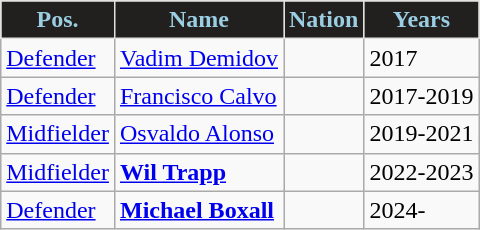<table class="wikitable sortable" style="text-align:center;">
<tr>
<th style="background:#21201E;color:#9BCEE3;border:1px solid #E1E2DD;" scope="col">Pos.</th>
<th style="background:#21201E;color:#9BCEE3;border:1px solid #E1E2DD;" scope="col">Name</th>
<th style="background:#21201E;color:#9BCEE3;border:1px solid #E1E2DD;" scope="col">Nation</th>
<th style="background:#21201E;color:#9BCEE3;border:1px solid #E1E2DD;" scope="col">Years</th>
</tr>
<tr>
<td style="text-align:left;"><a href='#'>Defender</a></td>
<td style="text-align:left;"><a href='#'>Vadim Demidov</a></td>
<td style="text-align:left;"></td>
<td style="text-align:left;">2017</td>
</tr>
<tr>
<td style="text-align:left;"><a href='#'>Defender</a></td>
<td style="text-align:left;"><a href='#'>Francisco Calvo</a></td>
<td style="text-align:left;"></td>
<td style="text-align:left;">2017-2019</td>
</tr>
<tr>
<td style="text-align:left;"><a href='#'>Midfielder</a></td>
<td style="text-align:left;"><a href='#'>Osvaldo Alonso</a></td>
<td style="text-align:left;"></td>
<td style="text-align:left;">2019-2021</td>
</tr>
<tr>
<td style="text-align:left;"><a href='#'>Midfielder</a></td>
<td style="text-align:left;"><strong><a href='#'>Wil Trapp</a></strong></td>
<td style="text-align:left;"></td>
<td style="text-align:left;">2022-2023</td>
</tr>
<tr>
<td style="text-align:left;"><a href='#'>Defender</a></td>
<td style="text-align:left;"><strong><a href='#'>Michael Boxall</a></strong></td>
<td style="text-align:left;"></td>
<td style="text-align:left;">2024-</td>
</tr>
</table>
